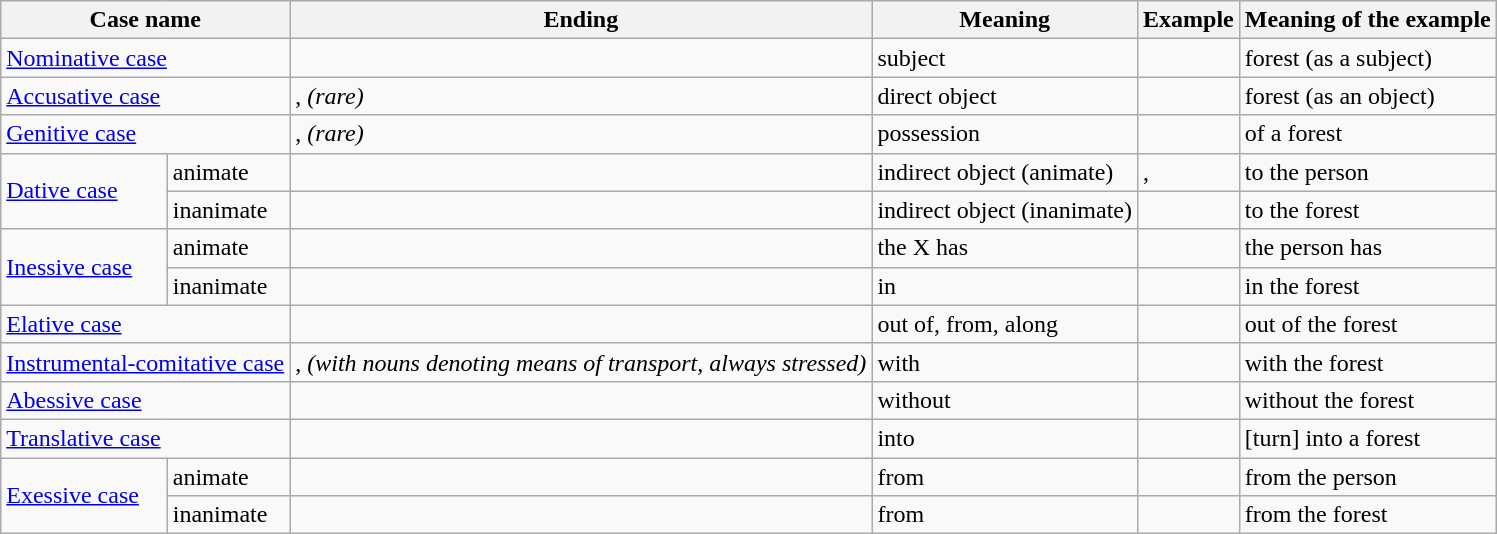<table class="wikitable">
<tr>
<th colspan="2">Case name</th>
<th>Ending</th>
<th>Meaning</th>
<th>Example</th>
<th>Meaning of the example</th>
</tr>
<tr>
<td colspan="2"><a href='#'>Nominative case</a></td>
<td></td>
<td>subject</td>
<td></td>
<td>forest (as a subject)</td>
</tr>
<tr>
<td colspan="2"><a href='#'>Accusative case</a></td>
<td>, <em> (rare)</em></td>
<td>direct object</td>
<td></td>
<td>forest (as an object)</td>
</tr>
<tr>
<td colspan="2"><a href='#'>Genitive case</a></td>
<td>, <em> (rare)</em></td>
<td>possession</td>
<td></td>
<td>of a forest</td>
</tr>
<tr>
<td rowspan="2"><a href='#'>Dative case</a></td>
<td>animate</td>
<td></td>
<td>indirect object (animate)</td>
<td>, </td>
<td>to the person</td>
</tr>
<tr>
<td>inanimate</td>
<td></td>
<td>indirect object (inanimate)</td>
<td></td>
<td>to the forest</td>
</tr>
<tr>
<td rowspan="2"><a href='#'>Inessive case</a></td>
<td>animate</td>
<td></td>
<td>the X has</td>
<td></td>
<td>the person has</td>
</tr>
<tr>
<td>inanimate</td>
<td></td>
<td>in</td>
<td></td>
<td>in the forest</td>
</tr>
<tr>
<td colspan="2"><a href='#'>Elative case</a></td>
<td></td>
<td>out of, from, along</td>
<td></td>
<td>out of the forest</td>
</tr>
<tr>
<td colspan="2"><a href='#'>Instrumental-comitative case</a></td>
<td>, <em> (with nouns denoting means of transport, always stressed)</em></td>
<td>with</td>
<td></td>
<td>with the forest</td>
</tr>
<tr>
<td colspan="2"><a href='#'>Abessive case</a></td>
<td></td>
<td>without</td>
<td></td>
<td>without the forest</td>
</tr>
<tr>
<td colspan="2"><a href='#'>Translative case</a></td>
<td></td>
<td>into</td>
<td></td>
<td>[turn] into a forest</td>
</tr>
<tr>
<td rowspan="2"><a href='#'>Exessive case</a></td>
<td>animate</td>
<td></td>
<td>from</td>
<td></td>
<td>from the person</td>
</tr>
<tr>
<td>inanimate</td>
<td></td>
<td>from</td>
<td></td>
<td>from the forest</td>
</tr>
</table>
